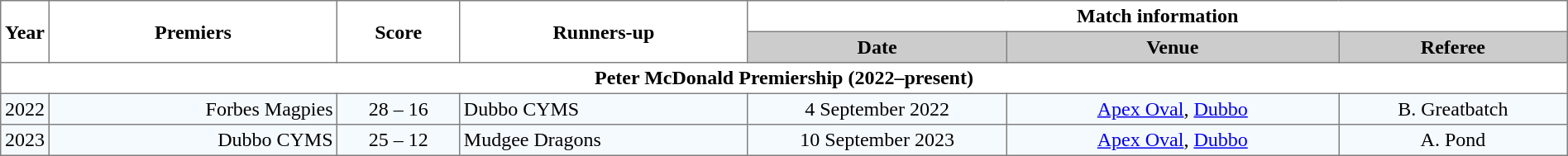<table border="1" cellpadding="3" cellspacing="0" width="100%" style="border-collapse:collapse;  text-align:center;">
<tr>
<th rowspan="2">Year</th>
<th rowspan="2" width="19%">Premiers</th>
<th rowspan="2" width="8%">Score</th>
<th rowspan="2" width="19%">Runners-up</th>
<th colspan="3">Match information</th>
</tr>
<tr style="background:#CCCCCC">
<th width="17%">Date</th>
<th width="22%">Venue</th>
<th width="50%">Referee</th>
</tr>
<tr>
<th colspan="7">Peter McDonald Premiership (2022–present)</th>
</tr>
<tr style="text-align:center; background:#f5faff;">
<td>2022</td>
<td align="right">Forbes Magpies </td>
<td>28 – 16</td>
<td align="left"> Dubbo CYMS</td>
<td>4 September 2022</td>
<td><a href='#'>Apex Oval</a>, <a href='#'>Dubbo</a></td>
<td>B. Greatbatch</td>
</tr>
<tr style="text-align:center; background:#f5faff;">
<td>2023</td>
<td align="right">Dubbo CYMS </td>
<td>25 – 12</td>
<td align="left"> Mudgee Dragons</td>
<td>10 September 2023</td>
<td><a href='#'>Apex Oval</a>, <a href='#'>Dubbo</a></td>
<td>A. Pond</td>
</tr>
</table>
